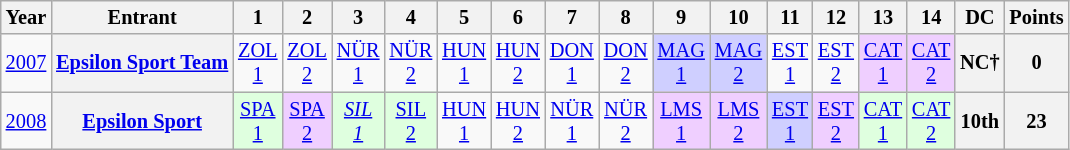<table class="wikitable" style="text-align:center; font-size:85%">
<tr>
<th>Year</th>
<th>Entrant</th>
<th>1</th>
<th>2</th>
<th>3</th>
<th>4</th>
<th>5</th>
<th>6</th>
<th>7</th>
<th>8</th>
<th>9</th>
<th>10</th>
<th>11</th>
<th>12</th>
<th>13</th>
<th>14</th>
<th>DC</th>
<th>Points</th>
</tr>
<tr>
<td><a href='#'>2007</a></td>
<th nowrap><a href='#'>Epsilon Sport Team</a></th>
<td style="background:#;"><a href='#'>ZOL<br>1</a></td>
<td style="background:#;"><a href='#'>ZOL<br>2</a></td>
<td style="background:#;"><a href='#'>NÜR<br>1</a></td>
<td style="background:#;"><a href='#'>NÜR<br>2</a></td>
<td style="background:#;"><a href='#'>HUN<br>1</a></td>
<td style="background:#;"><a href='#'>HUN<br>2</a></td>
<td style="background:#;"><a href='#'>DON<br>1</a></td>
<td style="background:#;"><a href='#'>DON<br>2</a></td>
<td style="background:#cfcfff;"><a href='#'>MAG<br>1</a><br></td>
<td style="background:#cfcfff;"><a href='#'>MAG<br>2</a><br></td>
<td style="background:#;"><a href='#'>EST<br>1</a></td>
<td style="background:#;"><a href='#'>EST<br>2</a></td>
<td style="background:#efcfff;"><a href='#'>CAT<br>1</a><br></td>
<td style="background:#efcfff;"><a href='#'>CAT<br>2</a><br></td>
<th>NC†</th>
<th>0</th>
</tr>
<tr>
<td><a href='#'>2008</a></td>
<th nowrap><a href='#'>Epsilon Sport</a></th>
<td style="background:#dfffdf;"><a href='#'>SPA<br>1</a><br></td>
<td style="background:#efcfff;"><a href='#'>SPA<br>2</a><br></td>
<td style="background:#dfffdf;"><em><a href='#'>SIL<br>1</a></em><br></td>
<td style="background:#dfffdf;"><a href='#'>SIL<br>2</a><br></td>
<td style="background:#;"><a href='#'>HUN<br>1</a></td>
<td style="background:#;"><a href='#'>HUN<br>2</a></td>
<td style="background:#;"><a href='#'>NÜR<br>1</a></td>
<td style="background:#;"><a href='#'>NÜR<br>2</a></td>
<td style="background:#efcfff;"><a href='#'>LMS<br>1</a><br></td>
<td style="background:#efcfff;"><a href='#'>LMS<br>2</a><br></td>
<td style="background:#cfcfff;"><a href='#'>EST<br>1</a><br></td>
<td style="background:#efcfff;"><a href='#'>EST<br>2</a><br></td>
<td style="background:#dfffdf;"><a href='#'>CAT<br>1</a><br></td>
<td style="background:#dfffdf;"><a href='#'>CAT<br>2</a><br></td>
<th>10th</th>
<th>23</th>
</tr>
</table>
